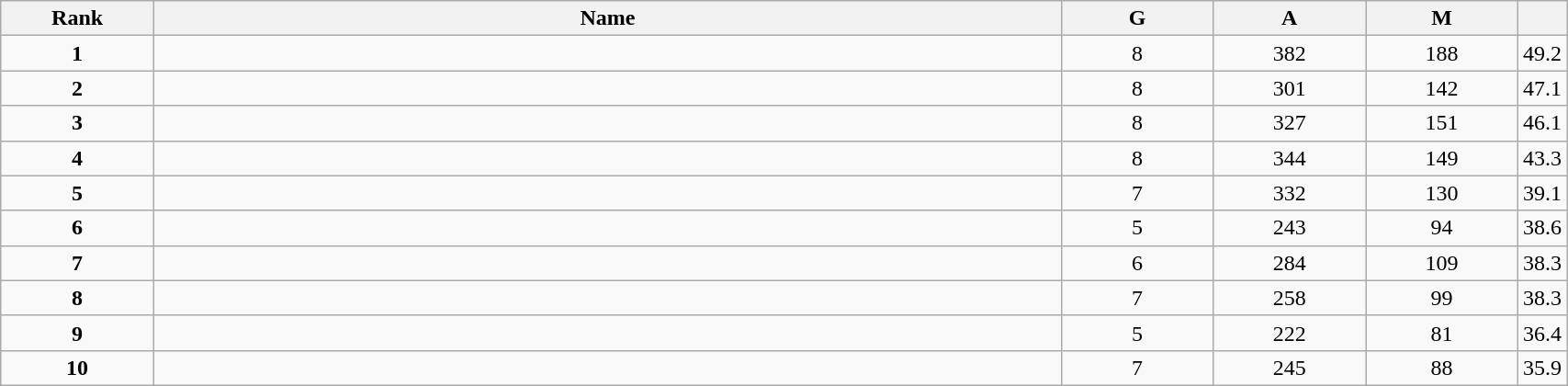<table class="wikitable" style="width:90%;">
<tr>
<th style="width:10%;">Rank</th>
<th style="width:60%;">Name</th>
<th style="width:10%;">G</th>
<th style="width:10%;">A</th>
<th style="width:10%;">M</th>
<th style="width:10%;"></th>
</tr>
<tr align=center>
<td><strong>1</strong></td>
<td align=left><strong></strong></td>
<td>8</td>
<td>382</td>
<td>188</td>
<td>49.2</td>
</tr>
<tr align=center>
<td><strong>2</strong></td>
<td align=left></td>
<td>8</td>
<td>301</td>
<td>142</td>
<td>47.1</td>
</tr>
<tr align=center>
<td><strong>3</strong></td>
<td align=left></td>
<td>8</td>
<td>327</td>
<td>151</td>
<td>46.1</td>
</tr>
<tr align=center>
<td><strong>4</strong></td>
<td align=left></td>
<td>8</td>
<td>344</td>
<td>149</td>
<td>43.3</td>
</tr>
<tr align=center>
<td><strong>5</strong></td>
<td align=left></td>
<td>7</td>
<td>332</td>
<td>130</td>
<td>39.1</td>
</tr>
<tr align=center>
<td><strong>6</strong></td>
<td align=left></td>
<td>5</td>
<td>243</td>
<td>94</td>
<td>38.6</td>
</tr>
<tr align=center>
<td><strong>7</strong></td>
<td align=left></td>
<td>6</td>
<td>284</td>
<td>109</td>
<td>38.3</td>
</tr>
<tr align=center>
<td><strong>8</strong></td>
<td align=left></td>
<td>7</td>
<td>258</td>
<td>99</td>
<td>38.3</td>
</tr>
<tr align=center>
<td><strong>9</strong></td>
<td align=left></td>
<td>5</td>
<td>222</td>
<td>81</td>
<td>36.4</td>
</tr>
<tr align=center>
<td><strong>10</strong></td>
<td align=left></td>
<td>7</td>
<td>245</td>
<td>88</td>
<td>35.9</td>
</tr>
</table>
